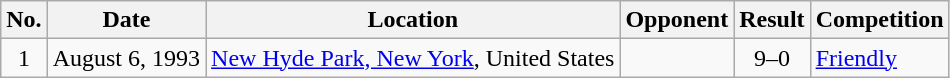<table class="wikitable plainrowheaders">
<tr>
<th>No.</th>
<th>Date</th>
<th>Location</th>
<th>Opponent</th>
<th>Result</th>
<th>Competition</th>
</tr>
<tr>
<td align="center">1</td>
<td>August 6, 1993</td>
<td><a href='#'>New Hyde Park, New York</a>, United States</td>
<td></td>
<td align="center">9–0</td>
<td><a href='#'>Friendly</a></td>
</tr>
</table>
